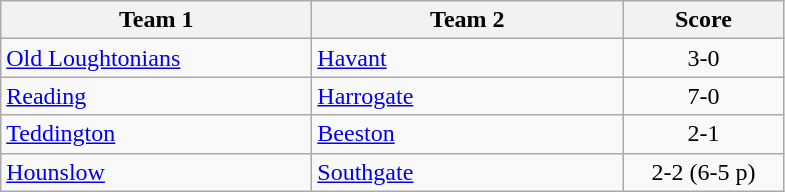<table class="wikitable" style="font-size: 100%">
<tr>
<th width=200>Team 1</th>
<th width=200>Team 2</th>
<th width=100>Score</th>
</tr>
<tr>
<td><a href='#'>Old Loughtonians</a></td>
<td><a href='#'>Havant</a></td>
<td align=center>3-0</td>
</tr>
<tr>
<td><a href='#'>Reading</a></td>
<td><a href='#'>Harrogate</a></td>
<td align=center>7-0</td>
</tr>
<tr>
<td><a href='#'>Teddington</a></td>
<td><a href='#'>Beeston</a></td>
<td align=center>2-1</td>
</tr>
<tr>
<td><a href='#'>Hounslow</a></td>
<td><a href='#'>Southgate</a></td>
<td align=center>2-2 (6-5 p)</td>
</tr>
</table>
